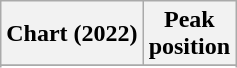<table class="wikitable sortable plainrowheaders" style="text-align:center">
<tr>
<th scope="col">Chart (2022)</th>
<th scope="col">Peak<br>position</th>
</tr>
<tr>
</tr>
<tr>
</tr>
</table>
